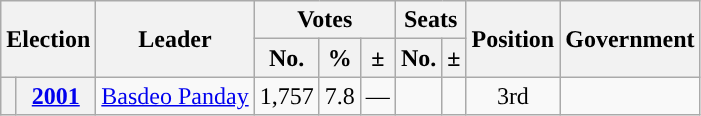<table class="wikitable" style="text-align:center">
<tr>
<th colspan="2" rowspan="2">Election</th>
<th rowspan="2">Leader</th>
<th colspan="3">Votes</th>
<th colspan="2">Seats</th>
<th rowspan="2">Position</th>
<th rowspan="2">Government</th>
</tr>
<tr>
<th>No.</th>
<th>%</th>
<th>±</th>
<th>No.</th>
<th>±</th>
</tr>
<tr>
<th style="background-color: "></th>
<th><a href='#'>2001</a></th>
<td><a href='#'>Basdeo Panday</a></td>
<td>1,757</td>
<td>7.8</td>
<td>—</td>
<td></td>
<td></td>
<td>3rd</td>
<td></td>
</tr>
</table>
